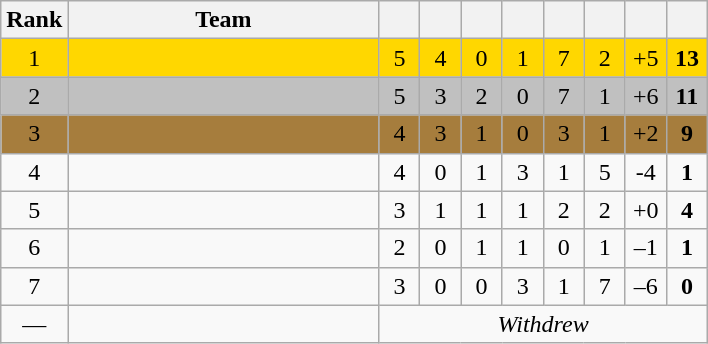<table class="wikitable" style="text-align:center">
<tr>
<th width=20>Rank</th>
<th width=200>Team</th>
<th width="20"></th>
<th width="20"></th>
<th width="20"></th>
<th width="20"></th>
<th width="20"></th>
<th width="20"></th>
<th width="20"></th>
<th width="20"></th>
</tr>
<tr bgcolor="gold">
<td>1</td>
<td style="text-align:left;"></td>
<td>5</td>
<td>4</td>
<td>0</td>
<td>1</td>
<td>7</td>
<td>2</td>
<td>+5</td>
<td><strong>13</strong></td>
</tr>
<tr bgcolor="silver">
<td>2</td>
<td style="text-align:left;"></td>
<td>5</td>
<td>3</td>
<td>2</td>
<td>0</td>
<td>7</td>
<td>1</td>
<td>+6</td>
<td><strong>11</strong></td>
</tr>
<tr bgcolor="a67d3d">
<td>3</td>
<td style="text-align:left;"></td>
<td>4</td>
<td>3</td>
<td>1</td>
<td>0</td>
<td>3</td>
<td>1</td>
<td>+2</td>
<td><strong>9</strong></td>
</tr>
<tr>
<td>4</td>
<td style="text-align:left;"></td>
<td>4</td>
<td>0</td>
<td>1</td>
<td>3</td>
<td>1</td>
<td>5</td>
<td>-4</td>
<td><strong>1</strong></td>
</tr>
<tr>
<td>5</td>
<td style="text-align:left;"></td>
<td>3</td>
<td>1</td>
<td>1</td>
<td>1</td>
<td>2</td>
<td>2</td>
<td>+0</td>
<td><strong>4</strong></td>
</tr>
<tr>
<td>6</td>
<td style="text-align:left;"></td>
<td>2</td>
<td>0</td>
<td>1</td>
<td>1</td>
<td>0</td>
<td>1</td>
<td>–1</td>
<td><strong>1</strong></td>
</tr>
<tr>
<td>7</td>
<td style="text-align:left;"></td>
<td>3</td>
<td>0</td>
<td>0</td>
<td>3</td>
<td>1</td>
<td>7</td>
<td>–6</td>
<td><strong>0</strong></td>
</tr>
<tr>
<td>—</td>
<td style="text-align:left;"></td>
<td colspan=8 rowspan=1><em>Withdrew</em></td>
</tr>
</table>
